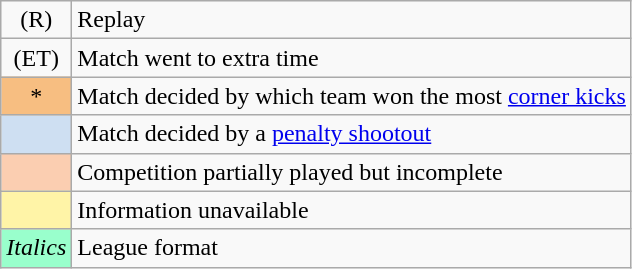<table class="wikitable">
<tr>
<td align=center>(R)</td>
<td>Replay</td>
</tr>
<tr>
<td align=center>(ET)</td>
<td>Match went to extra time</td>
</tr>
<tr>
<td align=center style="background-color:#F7BE81">*</td>
<td>Match decided by which team won the most <a href='#'>corner kicks</a></td>
</tr>
<tr>
<td align=center style="background-color:#cedff2"></td>
<td>Match decided by a <a href='#'>penalty shootout</a></td>
</tr>
<tr>
<td align=center style="background-color:#FBCEB1"></td>
<td>Competition partially played but incomplete</td>
</tr>
<tr>
<td align=center style="background-color:#fff4a7"></td>
<td>Information unavailable</td>
</tr>
<tr>
<td align=center style="background-color:#9FC"><em>Italics</em></td>
<td>League format</td>
</tr>
</table>
